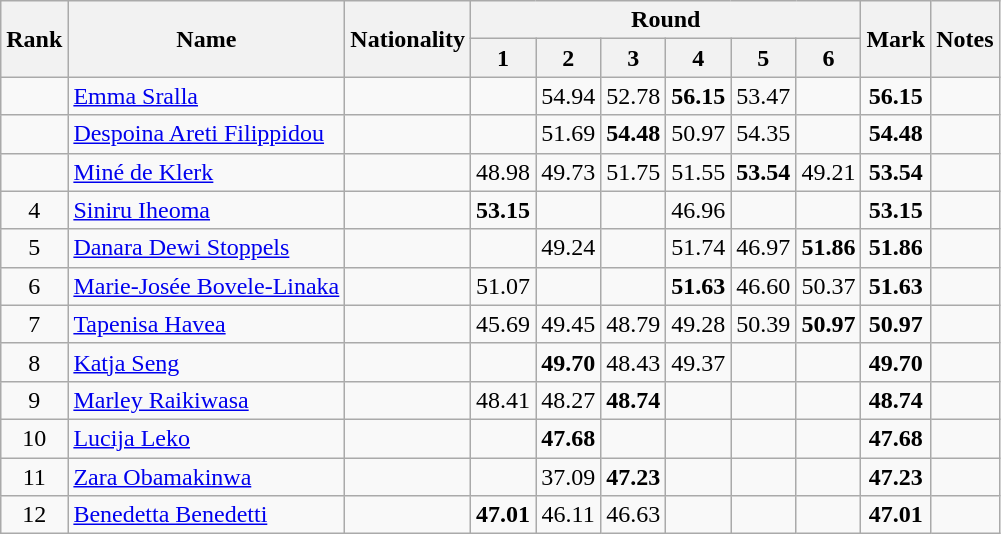<table class="wikitable sortable" style="text-align:center">
<tr>
<th rowspan=2>Rank</th>
<th rowspan=2>Name</th>
<th rowspan=2>Nationality</th>
<th colspan=6>Round</th>
<th rowspan=2>Mark</th>
<th rowspan=2>Notes</th>
</tr>
<tr>
<th>1</th>
<th>2</th>
<th>3</th>
<th>4</th>
<th>5</th>
<th>6</th>
</tr>
<tr>
<td></td>
<td align="left"><a href='#'>Emma Sralla</a></td>
<td align="left"></td>
<td></td>
<td>54.94</td>
<td>52.78</td>
<td><strong>56.15</strong></td>
<td>53.47</td>
<td></td>
<td><strong>56.15</strong></td>
<td></td>
</tr>
<tr>
<td></td>
<td align="left"><a href='#'>Despoina Areti Filippidou</a></td>
<td align="left"></td>
<td></td>
<td>51.69</td>
<td><strong>54.48</strong></td>
<td>50.97</td>
<td>54.35</td>
<td></td>
<td><strong>54.48</strong></td>
<td></td>
</tr>
<tr>
<td></td>
<td align="left"><a href='#'>Miné de Klerk</a></td>
<td align="left"></td>
<td>48.98</td>
<td>49.73</td>
<td>51.75</td>
<td>51.55</td>
<td><strong>53.54</strong></td>
<td>49.21</td>
<td><strong>53.54</strong></td>
<td></td>
</tr>
<tr>
<td>4</td>
<td align="left"><a href='#'>Siniru Iheoma</a></td>
<td align="left"></td>
<td><strong>53.15</strong></td>
<td></td>
<td></td>
<td>46.96</td>
<td></td>
<td></td>
<td><strong>53.15 </strong></td>
<td></td>
</tr>
<tr>
<td>5</td>
<td align="left"><a href='#'>Danara Dewi Stoppels</a></td>
<td align="left"></td>
<td></td>
<td>49.24</td>
<td></td>
<td>51.74</td>
<td>46.97</td>
<td><strong>51.86</strong></td>
<td><strong>51.86</strong></td>
<td></td>
</tr>
<tr>
<td>6</td>
<td align="left"><a href='#'>Marie-Josée Bovele-Linaka</a></td>
<td align="left"></td>
<td>51.07</td>
<td></td>
<td></td>
<td><strong>51.63</strong></td>
<td>46.60</td>
<td>50.37</td>
<td><strong>51.63</strong></td>
<td></td>
</tr>
<tr>
<td>7</td>
<td align="left"><a href='#'>Tapenisa Havea</a></td>
<td align="left"></td>
<td>45.69</td>
<td>49.45</td>
<td>48.79</td>
<td>49.28</td>
<td>50.39</td>
<td><strong>50.97</strong></td>
<td><strong>50.97</strong></td>
<td></td>
</tr>
<tr>
<td>8</td>
<td align="left"><a href='#'>Katja Seng</a></td>
<td align="left"></td>
<td></td>
<td><strong>49.70</strong></td>
<td>48.43</td>
<td>49.37</td>
<td></td>
<td></td>
<td><strong>49.70</strong></td>
<td></td>
</tr>
<tr>
<td>9</td>
<td align="left"><a href='#'>Marley Raikiwasa</a></td>
<td align="left"></td>
<td>48.41</td>
<td>48.27</td>
<td><strong>48.74</strong></td>
<td></td>
<td></td>
<td></td>
<td><strong>48.74</strong></td>
<td></td>
</tr>
<tr>
<td>10</td>
<td align="left"><a href='#'>Lucija Leko</a></td>
<td align="left"></td>
<td></td>
<td><strong>47.68</strong></td>
<td></td>
<td></td>
<td></td>
<td></td>
<td><strong>47.68</strong></td>
<td></td>
</tr>
<tr>
<td>11</td>
<td align="left"><a href='#'>Zara Obamakinwa</a></td>
<td align="left"></td>
<td></td>
<td>37.09</td>
<td><strong>47.23</strong></td>
<td></td>
<td></td>
<td></td>
<td><strong>47.23</strong></td>
<td></td>
</tr>
<tr>
<td>12</td>
<td align="left"><a href='#'>Benedetta Benedetti</a></td>
<td align="left"></td>
<td><strong>47.01</strong></td>
<td>46.11</td>
<td>46.63</td>
<td></td>
<td></td>
<td></td>
<td><strong>47.01</strong></td>
<td></td>
</tr>
</table>
